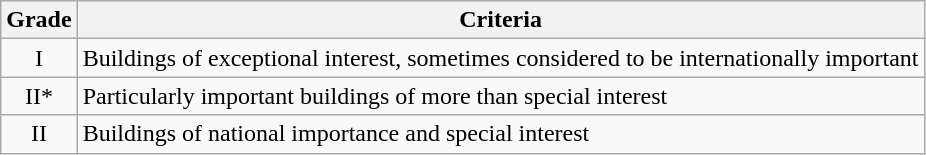<table class="wikitable">
<tr>
<th>Grade</th>
<th>Criteria</th>
</tr>
<tr>
<td align="center" >I</td>
<td>Buildings of exceptional interest, sometimes considered to be internationally important</td>
</tr>
<tr>
<td align="center" >II*</td>
<td>Particularly important buildings of more than special interest</td>
</tr>
<tr>
<td align="center" >II</td>
<td>Buildings of national importance and special interest</td>
</tr>
</table>
